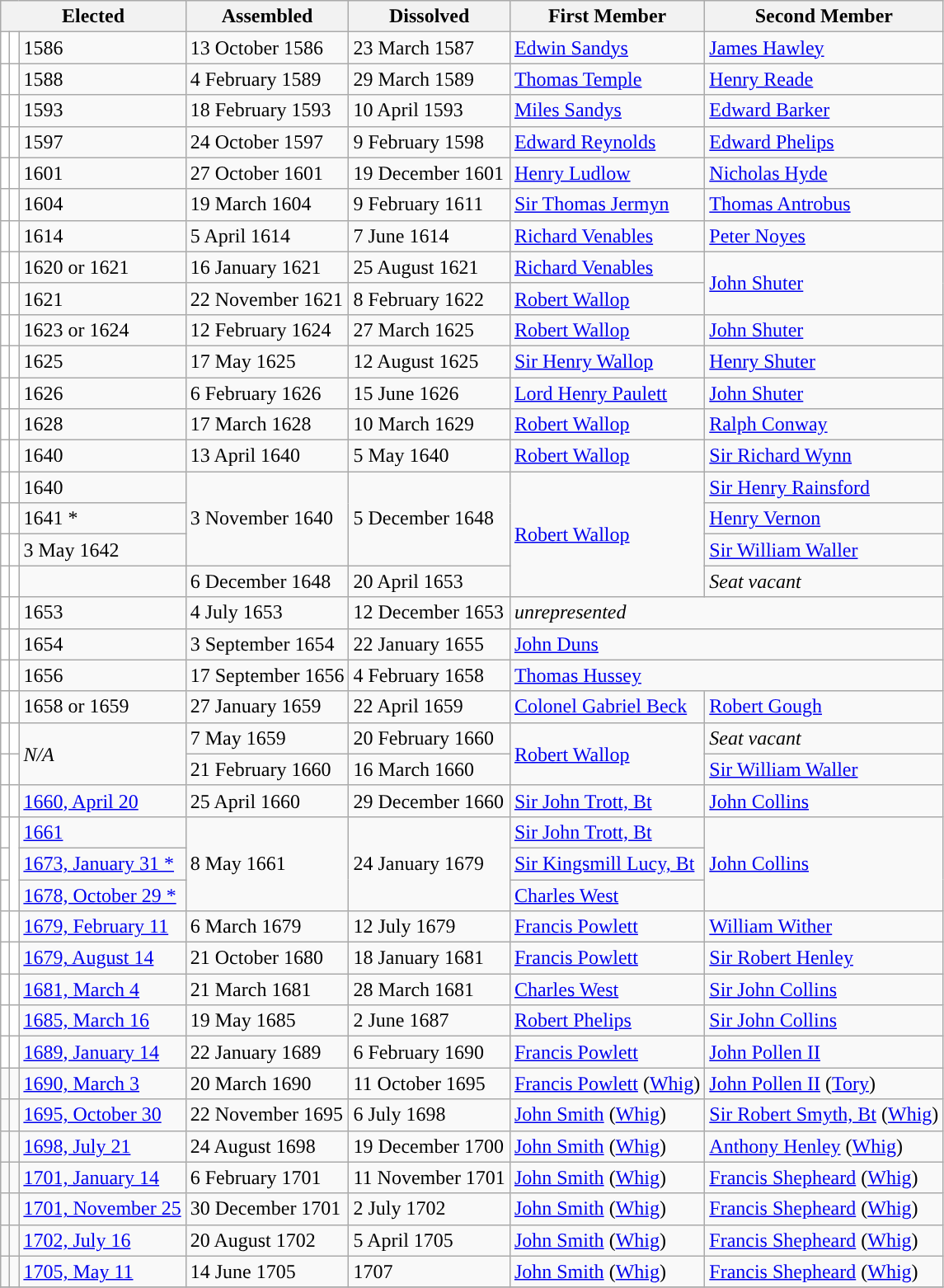<table class="wikitable">
<tr>
<th colspan="3">Elected</th>
<th>Assembled</th>
<th>Dissolved</th>
<th>First Member</th>
<th>Second Member</th>
</tr>
<tr>
<td style="color:inherit;background-color: white"></td>
<td style="color:inherit;background-color: white"></td>
<td>1586</td>
<td>13 October 1586</td>
<td>23 March 1587</td>
<td><a href='#'>Edwin Sandys</a></td>
<td><a href='#'>James Hawley</a></td>
</tr>
<tr>
<td style="color:inherit;background-color: white"></td>
<td style="color:inherit;background-color: white"></td>
<td>1588</td>
<td>4 February 1589</td>
<td>29 March 1589</td>
<td><a href='#'>Thomas Temple</a></td>
<td><a href='#'>Henry Reade</a></td>
</tr>
<tr>
<td style="color:inherit;background-color: white"></td>
<td style="color:inherit;background-color: white"></td>
<td>1593</td>
<td>18 February 1593</td>
<td>10 April 1593</td>
<td><a href='#'>Miles Sandys</a></td>
<td><a href='#'>Edward Barker</a></td>
</tr>
<tr>
<td style="color:inherit;background-color: white"></td>
<td style="color:inherit;background-color: white"></td>
<td>1597</td>
<td>24 October 1597</td>
<td>9 February 1598</td>
<td><a href='#'>Edward Reynolds</a></td>
<td><a href='#'>Edward Phelips</a></td>
</tr>
<tr>
<td style="color:inherit;background-color: white"></td>
<td style="color:inherit;background-color: white"></td>
<td>1601</td>
<td>27 October 1601</td>
<td>19 December 1601</td>
<td><a href='#'>Henry Ludlow</a></td>
<td><a href='#'>Nicholas Hyde</a></td>
</tr>
<tr>
<td style="color:inherit;background-color: white"></td>
<td style="color:inherit;background-color: white"></td>
<td>1604</td>
<td>19 March 1604</td>
<td>9 February 1611</td>
<td><a href='#'>Sir Thomas Jermyn</a></td>
<td><a href='#'>Thomas Antrobus</a></td>
</tr>
<tr>
<td style="color:inherit;background-color: white"></td>
<td style="color:inherit;background-color: white"></td>
<td>1614</td>
<td>5 April 1614</td>
<td>7 June 1614</td>
<td><a href='#'>Richard Venables</a></td>
<td><a href='#'>Peter Noyes</a></td>
</tr>
<tr>
<td style="color:inherit;background-color: white"></td>
<td style="color:inherit;background-color: white"></td>
<td>1620 or 1621</td>
<td>16 January 1621</td>
<td>25 August 1621</td>
<td><a href='#'>Richard Venables</a></td>
<td rowspan= "2"><a href='#'>John Shuter</a></td>
</tr>
<tr>
<td style="color:inherit;background-color: white"></td>
<td style="color:inherit;background-color: white"></td>
<td>1621</td>
<td>22 November 1621</td>
<td>8 February 1622</td>
<td><a href='#'>Robert Wallop</a></td>
</tr>
<tr>
<td style="color:inherit;background-color: white"></td>
<td style="color:inherit;background-color: white"></td>
<td>1623 or 1624</td>
<td>12 February 1624</td>
<td>27 March 1625</td>
<td><a href='#'>Robert Wallop</a></td>
<td><a href='#'>John Shuter</a></td>
</tr>
<tr>
<td style="color:inherit;background-color: white"></td>
<td style="color:inherit;background-color: white"></td>
<td>1625</td>
<td>17 May 1625</td>
<td>12 August 1625</td>
<td><a href='#'>Sir Henry Wallop</a></td>
<td><a href='#'>Henry Shuter</a></td>
</tr>
<tr>
<td style="color:inherit;background-color: white"></td>
<td style="color:inherit;background-color: white"></td>
<td>1626</td>
<td>6 February 1626</td>
<td>15 June 1626</td>
<td><a href='#'>Lord Henry Paulett</a></td>
<td><a href='#'>John Shuter</a></td>
</tr>
<tr>
<td style="color:inherit;background-color: white"></td>
<td style="color:inherit;background-color: white"></td>
<td>1628</td>
<td>17 March 1628</td>
<td>10 March 1629</td>
<td><a href='#'>Robert Wallop</a></td>
<td><a href='#'>Ralph Conway</a></td>
</tr>
<tr>
<td style="color:inherit;background-color: white"></td>
<td style="color:inherit;background-color: white"></td>
<td>1640</td>
<td>13 April 1640</td>
<td>5 May 1640</td>
<td><a href='#'>Robert Wallop</a></td>
<td><a href='#'>Sir Richard Wynn</a></td>
</tr>
<tr>
<td style="color:inherit;background-color: white"></td>
<td style="color:inherit;background-color: white"></td>
<td>1640</td>
<td rowspan="3">3 November 1640</td>
<td rowspan="3">5 December 1648</td>
<td rowspan="4"><a href='#'>Robert Wallop</a></td>
<td><a href='#'>Sir Henry Rainsford</a></td>
</tr>
<tr>
<td style="color:inherit;background-color: white"></td>
<td style="color:inherit;background-color: white"></td>
<td>1641 *</td>
<td><a href='#'>Henry Vernon</a></td>
</tr>
<tr>
<td style="color:inherit;background-color: white"></td>
<td style="color:inherit;background-color: white"></td>
<td>3 May 1642</td>
<td><a href='#'>Sir William Waller</a></td>
</tr>
<tr>
<td style="color:inherit;background-color: white"></td>
<td style="color:inherit;background-color: white"></td>
<td></td>
<td>6 December 1648</td>
<td>20 April 1653</td>
<td><em>Seat vacant</em></td>
</tr>
<tr>
<td style="color:inherit;background-color: white"></td>
<td style="color:inherit;background-color: white"></td>
<td>1653</td>
<td>4 July 1653</td>
<td>12 December 1653</td>
<td colspan="2"><em>unrepresented</em></td>
</tr>
<tr>
<td style="color:inherit;background-color: white"></td>
<td style="color:inherit;background-color: white"></td>
<td>1654</td>
<td>3 September 1654</td>
<td>22 January 1655</td>
<td colspan="2"><a href='#'>John Duns</a></td>
</tr>
<tr>
<td style="color:inherit;background-color: white"></td>
<td style="color:inherit;background-color: white"></td>
<td>1656</td>
<td>17 September 1656</td>
<td>4 February 1658</td>
<td colspan="2"><a href='#'>Thomas Hussey</a></td>
</tr>
<tr>
<td style="color:inherit;background-color: white"></td>
<td style="color:inherit;background-color: white"></td>
<td>1658 or 1659</td>
<td>27 January 1659</td>
<td>22 April 1659</td>
<td><a href='#'>Colonel Gabriel Beck</a></td>
<td><a href='#'>Robert Gough</a></td>
</tr>
<tr>
<td style="color:inherit;background-color: white"></td>
<td style="color:inherit;background-color: white"></td>
<td rowspan="2"><em>N/A</em></td>
<td>7 May 1659</td>
<td>20 February 1660</td>
<td rowspan="2"><a href='#'>Robert Wallop</a></td>
<td><em>Seat vacant</em></td>
</tr>
<tr>
<td style="color:inherit;background-color: white"></td>
<td style="color:inherit;background-color: white"></td>
<td>21 February 1660</td>
<td>16 March 1660</td>
<td><a href='#'>Sir William Waller</a></td>
</tr>
<tr>
<td style="color:inherit;background-color: white"></td>
<td style="color:inherit;background-color: white"></td>
<td><a href='#'>1660, April 20</a></td>
<td>25 April 1660</td>
<td>29 December 1660</td>
<td><a href='#'>Sir John Trott, Bt</a></td>
<td><a href='#'>John Collins</a></td>
</tr>
<tr>
<td style="color:inherit;background-color: white"></td>
<td rowspan="3" style="color:inherit;background-color: white"></td>
<td><a href='#'>1661</a></td>
<td rowspan="3">8 May 1661</td>
<td rowspan="3">24 January 1679</td>
<td><a href='#'>Sir John Trott, Bt</a></td>
<td rowspan="3"><a href='#'>John Collins</a></td>
</tr>
<tr>
<td style="color:inherit;background-color: white"></td>
<td><a href='#'>1673, January 31 *</a></td>
<td><a href='#'>Sir Kingsmill Lucy, Bt</a></td>
</tr>
<tr>
<td style="color:inherit;background-color: white"></td>
<td><a href='#'>1678, October 29 *</a></td>
<td><a href='#'>Charles West</a></td>
</tr>
<tr>
<td style="color:inherit;background-color: white"></td>
<td style="color:inherit;background-color: white"></td>
<td><a href='#'>1679, February 11</a></td>
<td>6 March 1679</td>
<td>12 July 1679</td>
<td><a href='#'>Francis Powlett</a></td>
<td><a href='#'>William Wither</a></td>
</tr>
<tr>
<td style="color:inherit;background-color: white"></td>
<td style="color:inherit;background-color: white"></td>
<td><a href='#'>1679, August 14</a></td>
<td>21 October 1680</td>
<td>18 January 1681</td>
<td><a href='#'>Francis Powlett</a></td>
<td><a href='#'>Sir Robert Henley</a></td>
</tr>
<tr>
<td style="color:inherit;background-color: white"></td>
<td style="color:inherit;background-color: white"></td>
<td><a href='#'>1681, March 4</a></td>
<td>21 March 1681</td>
<td>28 March 1681</td>
<td><a href='#'>Charles West</a></td>
<td><a href='#'>Sir John Collins</a></td>
</tr>
<tr>
<td style="color:inherit;background-color: white"></td>
<td style="color:inherit;background-color: white"></td>
<td><a href='#'>1685, March 16</a></td>
<td>19 May 1685</td>
<td>2 June 1687</td>
<td><a href='#'>Robert Phelips</a></td>
<td><a href='#'>Sir John Collins</a></td>
</tr>
<tr>
<td style="color:inherit;background-color: white"></td>
<td style="color:inherit;background-color: white"></td>
<td><a href='#'>1689, January 14</a></td>
<td>22 January 1689</td>
<td>6 February 1690</td>
<td><a href='#'>Francis Powlett</a></td>
<td><a href='#'>John Pollen II</a></td>
</tr>
<tr>
<td style="color:inherit;background-color: "></td>
<td style="color:inherit;background-color: "></td>
<td><a href='#'>1690, March 3</a></td>
<td>20 March 1690</td>
<td>11 October 1695</td>
<td><a href='#'>Francis Powlett</a> (<a href='#'>Whig</a>)</td>
<td><a href='#'>John Pollen II</a> (<a href='#'>Tory</a>)</td>
</tr>
<tr>
<td style="color:inherit;background-color: "></td>
<td style="color:inherit;background-color: "></td>
<td><a href='#'>1695, October 30</a></td>
<td>22 November 1695</td>
<td>6 July 1698</td>
<td><a href='#'>John Smith</a> (<a href='#'>Whig</a>)</td>
<td><a href='#'>Sir Robert Smyth, Bt</a> (<a href='#'>Whig</a>)</td>
</tr>
<tr>
<td style="color:inherit;background-color: "></td>
<td style="color:inherit;background-color: "></td>
<td><a href='#'>1698, July 21</a></td>
<td>24 August 1698</td>
<td>19 December 1700</td>
<td><a href='#'>John Smith</a> (<a href='#'>Whig</a>)</td>
<td><a href='#'>Anthony Henley</a> (<a href='#'>Whig</a>)</td>
</tr>
<tr>
<td style="color:inherit;background-color: "></td>
<td style="color:inherit;background-color: "></td>
<td><a href='#'>1701, January 14</a></td>
<td>6 February 1701</td>
<td>11 November 1701</td>
<td><a href='#'>John Smith</a> (<a href='#'>Whig</a>)</td>
<td><a href='#'>Francis Shepheard</a> (<a href='#'>Whig</a>)</td>
</tr>
<tr>
<td style="color:inherit;background-color: "></td>
<td style="color:inherit;background-color: "></td>
<td><a href='#'>1701, November 25</a></td>
<td>30 December 1701</td>
<td>2 July 1702</td>
<td><a href='#'>John Smith</a> (<a href='#'>Whig</a>)</td>
<td><a href='#'>Francis Shepheard</a> (<a href='#'>Whig</a>)</td>
</tr>
<tr>
<td style="color:inherit;background-color: "></td>
<td style="color:inherit;background-color: "></td>
<td><a href='#'>1702, July 16</a></td>
<td>20 August 1702</td>
<td>5 April 1705</td>
<td><a href='#'>John Smith</a> (<a href='#'>Whig</a>)</td>
<td><a href='#'>Francis Shepheard</a> (<a href='#'>Whig</a>)</td>
</tr>
<tr>
<td style="color:inherit;background-color: "></td>
<td style="color:inherit;background-color: "></td>
<td><a href='#'>1705, May 11</a></td>
<td>14 June 1705</td>
<td>1707</td>
<td><a href='#'>John Smith</a> (<a href='#'>Whig</a>)</td>
<td><a href='#'>Francis Shepheard</a> (<a href='#'>Whig</a>)</td>
</tr>
<tr>
</tr>
</table>
